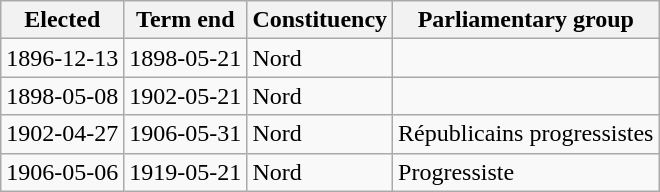<table class=wikitable>
<tr>
<th>Elected</th>
<th>Term end</th>
<th>Constituency</th>
<th>Parliamentary group</th>
</tr>
<tr>
<td>1896-12-13</td>
<td>1898-05-21</td>
<td>Nord</td>
<td></td>
</tr>
<tr>
<td>1898-05-08</td>
<td>1902-05-21</td>
<td>Nord</td>
<td></td>
</tr>
<tr>
<td>1902-04-27</td>
<td>1906-05-31</td>
<td>Nord</td>
<td>Républicains progressistes</td>
</tr>
<tr>
<td>1906-05-06</td>
<td>1919-05-21</td>
<td>Nord</td>
<td>Progressiste</td>
</tr>
</table>
